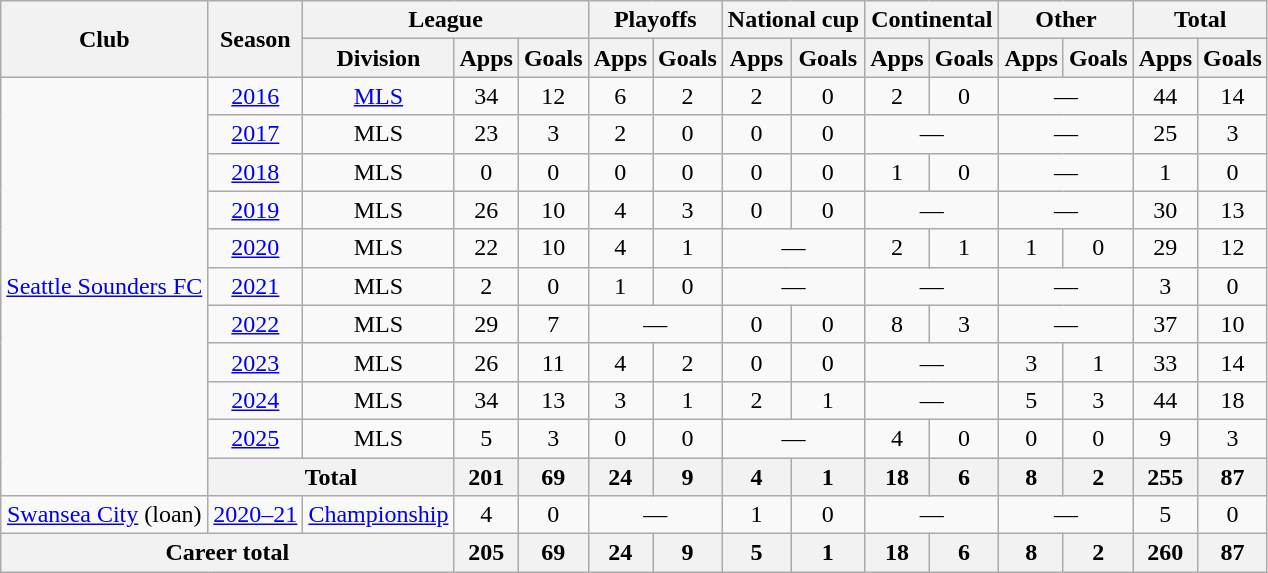<table class="wikitable" style="text-align:center">
<tr>
<th rowspan="2">Club</th>
<th rowspan="2">Season</th>
<th colspan="3">League</th>
<th colspan="2">Playoffs</th>
<th colspan="2">National cup</th>
<th colspan="2">Continental</th>
<th colspan="2">Other</th>
<th colspan="2">Total</th>
</tr>
<tr>
<th>Division</th>
<th>Apps</th>
<th>Goals</th>
<th>Apps</th>
<th>Goals</th>
<th>Apps</th>
<th>Goals</th>
<th>Apps</th>
<th>Goals</th>
<th>Apps</th>
<th>Goals</th>
<th>Apps</th>
<th>Goals</th>
</tr>
<tr>
<td rowspan="11"><a href='#'>Seattle Sounders FC</a></td>
<td><a href='#'>2016</a></td>
<td><a href='#'>MLS</a></td>
<td>34</td>
<td>12</td>
<td>6</td>
<td>2</td>
<td>2</td>
<td>0</td>
<td>2</td>
<td>0</td>
<td colspan="2">—</td>
<td>44</td>
<td>14</td>
</tr>
<tr>
<td><a href='#'>2017</a></td>
<td>MLS</td>
<td>23</td>
<td>3</td>
<td>2</td>
<td>0</td>
<td>0</td>
<td>0</td>
<td colspan="2">—</td>
<td colspan="2">—</td>
<td>25</td>
<td>3</td>
</tr>
<tr>
<td><a href='#'>2018</a></td>
<td>MLS</td>
<td>0</td>
<td>0</td>
<td>0</td>
<td>0</td>
<td>0</td>
<td>0</td>
<td>1</td>
<td>0</td>
<td colspan="2">—</td>
<td>1</td>
<td>0</td>
</tr>
<tr>
<td><a href='#'>2019</a></td>
<td>MLS</td>
<td>26</td>
<td>10</td>
<td>4</td>
<td>3</td>
<td>0</td>
<td>0</td>
<td colspan="2">—</td>
<td colspan="2">—</td>
<td>30</td>
<td>13</td>
</tr>
<tr>
<td><a href='#'>2020</a></td>
<td>MLS</td>
<td>22</td>
<td>10</td>
<td>4</td>
<td>1</td>
<td colspan="2">—</td>
<td>2</td>
<td>1</td>
<td>1</td>
<td>0</td>
<td>29</td>
<td>12</td>
</tr>
<tr>
<td><a href='#'>2021</a></td>
<td>MLS</td>
<td>2</td>
<td>0</td>
<td>1</td>
<td>0</td>
<td colspan="2">—</td>
<td colspan="2">—</td>
<td colspan="2">—</td>
<td>3</td>
<td>0</td>
</tr>
<tr>
<td><a href='#'>2022</a></td>
<td>MLS</td>
<td>29</td>
<td>7</td>
<td colspan="2">—</td>
<td>0</td>
<td>0</td>
<td>8</td>
<td>3</td>
<td colspan="2">—</td>
<td>37</td>
<td>10</td>
</tr>
<tr>
<td><a href='#'>2023</a></td>
<td>MLS</td>
<td>26</td>
<td>11</td>
<td>4</td>
<td>2</td>
<td>0</td>
<td>0</td>
<td colspan="2">—</td>
<td>3</td>
<td>1</td>
<td>33</td>
<td>14</td>
</tr>
<tr>
<td><a href='#'>2024</a></td>
<td>MLS</td>
<td>34</td>
<td>13</td>
<td>3</td>
<td>1</td>
<td>2</td>
<td>1</td>
<td colspan="2">—</td>
<td>5</td>
<td>3</td>
<td>44</td>
<td>18</td>
</tr>
<tr>
<td><a href='#'>2025</a></td>
<td>MLS</td>
<td>5</td>
<td>3</td>
<td>0</td>
<td>0</td>
<td colspan="2">—</td>
<td>4</td>
<td>0</td>
<td>0</td>
<td>0</td>
<td>9</td>
<td>3</td>
</tr>
<tr>
<th colspan="2">Total</th>
<th>201</th>
<th>69</th>
<th>24</th>
<th>9</th>
<th>4</th>
<th>1</th>
<th>18</th>
<th>6</th>
<th>8</th>
<th>2</th>
<th>255</th>
<th>87</th>
</tr>
<tr>
<td><a href='#'>Swansea City</a> (loan)</td>
<td><a href='#'>2020–21</a></td>
<td><a href='#'>Championship</a></td>
<td>4</td>
<td>0</td>
<td colspan="2">—</td>
<td>1</td>
<td>0</td>
<td colspan="2">—</td>
<td colspan="2">—</td>
<td>5</td>
<td>0</td>
</tr>
<tr>
<th colspan="3">Career total</th>
<th>205</th>
<th>69</th>
<th>24</th>
<th>9</th>
<th>5</th>
<th>1</th>
<th>18</th>
<th>6</th>
<th>8</th>
<th>2</th>
<th>260</th>
<th>87</th>
</tr>
</table>
